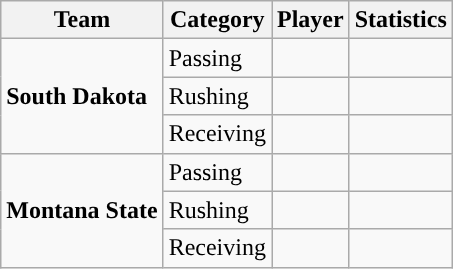<table class="wikitable" style="float: right;">
<tr>
<th>Team</th>
<th>Category</th>
<th>Player</th>
<th>Statistics</th>
</tr>
<tr>
<td rowspan=3><strong>South Dakota</strong></td>
<td>Passing</td>
<td></td>
<td></td>
</tr>
<tr>
<td>Rushing</td>
<td></td>
<td></td>
</tr>
<tr>
<td>Receiving</td>
<td></td>
<td></td>
</tr>
<tr>
<td rowspan=3><strong>Montana State</strong></td>
<td>Passing</td>
<td></td>
<td></td>
</tr>
<tr>
<td>Rushing</td>
<td></td>
<td></td>
</tr>
<tr>
<td>Receiving</td>
<td></td>
<td></td>
</tr>
</table>
